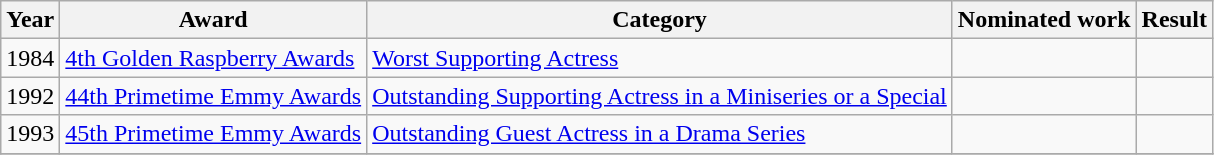<table class="wikitable sortable">
<tr>
<th>Year</th>
<th>Award</th>
<th>Category</th>
<th>Nominated work</th>
<th>Result</th>
</tr>
<tr>
<td>1984</td>
<td><a href='#'>4th Golden Raspberry Awards</a></td>
<td><a href='#'>Worst Supporting Actress</a></td>
<td></td>
<td></td>
</tr>
<tr>
<td>1992</td>
<td><a href='#'>44th Primetime Emmy Awards</a></td>
<td><a href='#'>Outstanding Supporting Actress in a Miniseries or a Special</a></td>
<td></td>
<td></td>
</tr>
<tr>
<td>1993</td>
<td><a href='#'>45th Primetime Emmy Awards</a></td>
<td><a href='#'>Outstanding Guest Actress in a Drama Series</a></td>
<td></td>
<td></td>
</tr>
<tr>
</tr>
</table>
